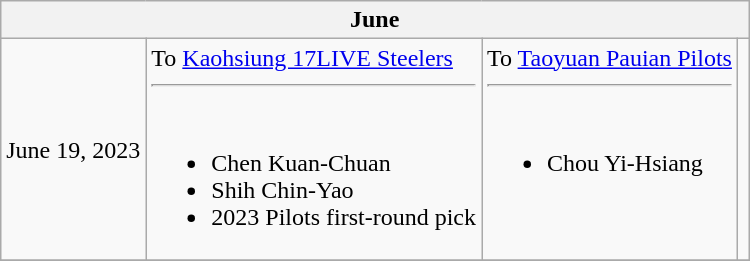<table class="wikitable" style="text-align:center">
<tr>
<th colspan="4">June</th>
</tr>
<tr>
<td>June 19, 2023</td>
<td align="left" valign="top">To <a href='#'>Kaohsiung 17LIVE Steelers</a><hr><br><ul><li>Chen Kuan-Chuan</li><li>Shih Chin-Yao</li><li>2023 Pilots first-round pick</li></ul></td>
<td align="left" valign="top">To <a href='#'>Taoyuan Pauian Pilots</a><hr><br><ul><li>Chou Yi-Hsiang</li></ul></td>
<td align="center"></td>
</tr>
<tr>
</tr>
</table>
